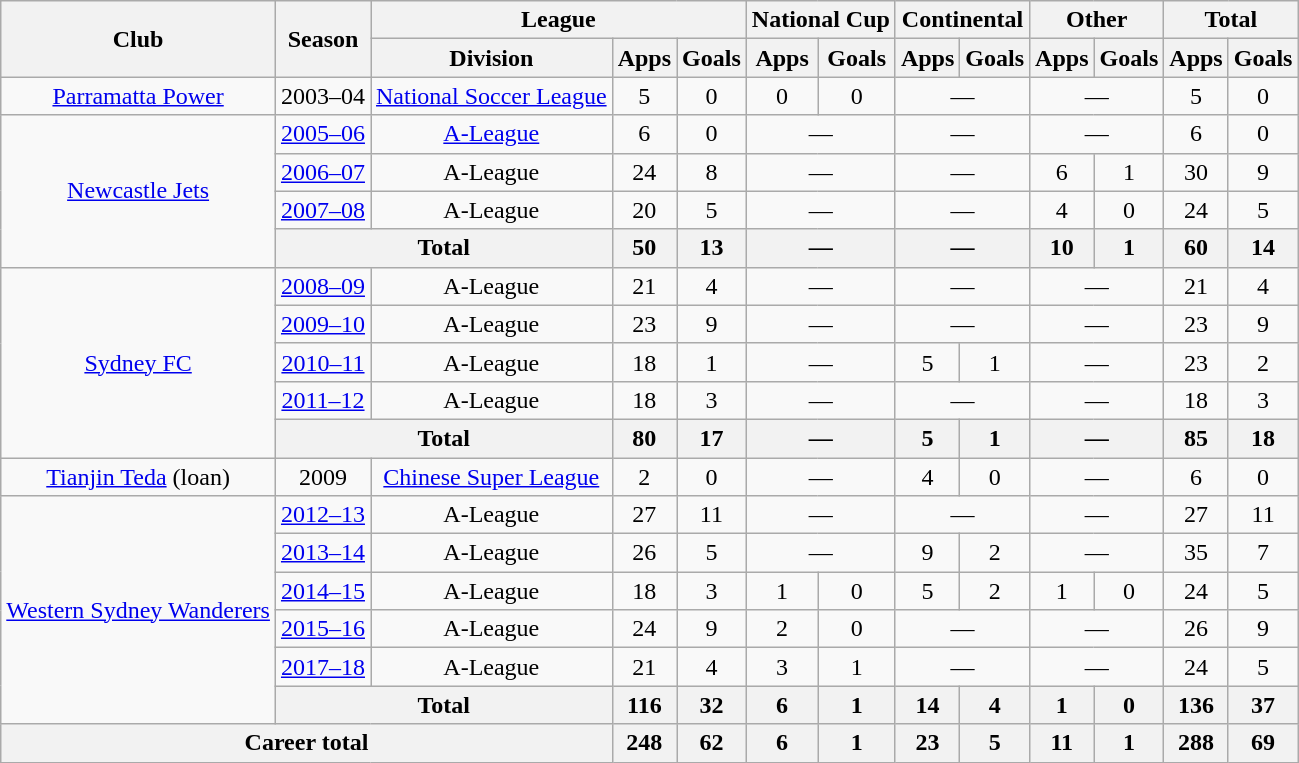<table class="wikitable" border="1" style="text-align: center;">
<tr>
<th rowspan="2">Club</th>
<th rowspan="2">Season</th>
<th colspan="3">League</th>
<th colspan="2">National Cup</th>
<th colspan="2">Continental</th>
<th colspan="2">Other</th>
<th colspan="2">Total</th>
</tr>
<tr>
<th>Division</th>
<th>Apps</th>
<th>Goals</th>
<th>Apps</th>
<th>Goals</th>
<th>Apps</th>
<th>Goals</th>
<th>Apps</th>
<th>Goals</th>
<th>Apps</th>
<th>Goals</th>
</tr>
<tr>
<td><a href='#'>Parramatta Power</a></td>
<td>2003–04</td>
<td><a href='#'>National Soccer League</a></td>
<td>5</td>
<td>0</td>
<td>0</td>
<td>0</td>
<td colspan=2>—</td>
<td colspan=2>—</td>
<td>5</td>
<td>0</td>
</tr>
<tr>
<td rowspan="4" valign="center"><a href='#'>Newcastle Jets</a></td>
<td><a href='#'>2005–06</a></td>
<td><a href='#'>A-League</a></td>
<td>6</td>
<td>0</td>
<td colspan=2>—</td>
<td colspan=2>—</td>
<td colspan=2>—</td>
<td>6</td>
<td>0</td>
</tr>
<tr>
<td><a href='#'>2006–07</a></td>
<td>A-League</td>
<td>24</td>
<td>8</td>
<td colspan=2>—</td>
<td colspan="2">—</td>
<td>6</td>
<td>1</td>
<td>30</td>
<td>9</td>
</tr>
<tr>
<td><a href='#'>2007–08</a></td>
<td>A-League</td>
<td>20</td>
<td>5</td>
<td colspan="2">—</td>
<td colspan="2">—</td>
<td>4</td>
<td>0</td>
<td>24</td>
<td>5</td>
</tr>
<tr>
<th colspan=2>Total</th>
<th>50</th>
<th>13</th>
<th colspan=2>—</th>
<th colspan="2">—</th>
<th>10</th>
<th>1</th>
<th>60</th>
<th>14</th>
</tr>
<tr>
<td rowspan="5" valign="center"><a href='#'>Sydney FC</a></td>
<td><a href='#'>2008–09</a></td>
<td>A-League</td>
<td>21</td>
<td>4</td>
<td colspan=2>—</td>
<td colspan="2">—</td>
<td colspan=2>—</td>
<td>21</td>
<td>4</td>
</tr>
<tr>
<td><a href='#'>2009–10</a></td>
<td>A-League</td>
<td>23</td>
<td>9</td>
<td colspan="2">—</td>
<td colspan="2">—</td>
<td colspan="2">—</td>
<td>23</td>
<td>9</td>
</tr>
<tr>
<td><a href='#'>2010–11</a></td>
<td>A-League</td>
<td>18</td>
<td>1</td>
<td colspan="2">—</td>
<td>5</td>
<td>1</td>
<td colspan=2>—</td>
<td>23</td>
<td>2</td>
</tr>
<tr>
<td><a href='#'>2011–12</a></td>
<td>A-League</td>
<td>18</td>
<td>3</td>
<td colspan="2">—</td>
<td colspan="2">—</td>
<td colspan=2>—</td>
<td>18</td>
<td>3</td>
</tr>
<tr>
<th colspan=2>Total</th>
<th>80</th>
<th>17</th>
<th colspan=2>—</th>
<th>5</th>
<th>1</th>
<th colspan=2>—</th>
<th>85</th>
<th>18</th>
</tr>
<tr>
<td><a href='#'>Tianjin Teda</a> (loan)</td>
<td>2009</td>
<td><a href='#'>Chinese Super League</a></td>
<td>2</td>
<td>0</td>
<td colspan=2>—</td>
<td>4</td>
<td>0</td>
<td colspan=2>—</td>
<td>6</td>
<td>0</td>
</tr>
<tr>
<td rowspan="6" valign="center"><a href='#'>Western Sydney Wanderers</a></td>
<td><a href='#'>2012–13</a></td>
<td>A-League</td>
<td>27</td>
<td>11</td>
<td colspan="2">—</td>
<td colspan="2">—</td>
<td colspan=2>—</td>
<td>27</td>
<td>11</td>
</tr>
<tr>
<td><a href='#'>2013–14</a></td>
<td>A-League</td>
<td>26</td>
<td>5</td>
<td colspan="2">—</td>
<td>9</td>
<td>2</td>
<td colspan=2>—</td>
<td>35</td>
<td>7</td>
</tr>
<tr>
<td><a href='#'>2014–15</a></td>
<td>A-League</td>
<td>18</td>
<td>3</td>
<td>1</td>
<td>0</td>
<td>5</td>
<td>2</td>
<td>1</td>
<td>0</td>
<td>24</td>
<td>5</td>
</tr>
<tr>
<td><a href='#'>2015–16</a></td>
<td>A-League</td>
<td>24</td>
<td>9</td>
<td>2</td>
<td>0</td>
<td colspan="2">—</td>
<td colspan=2>—</td>
<td>26</td>
<td>9</td>
</tr>
<tr>
<td><a href='#'>2017–18</a></td>
<td>A-League</td>
<td>21</td>
<td>4</td>
<td>3</td>
<td>1</td>
<td colspan="2">—</td>
<td colspan=2>—</td>
<td>24</td>
<td>5</td>
</tr>
<tr>
<th colspan="2">Total</th>
<th>116</th>
<th>32</th>
<th>6</th>
<th>1</th>
<th>14</th>
<th>4</th>
<th>1</th>
<th>0</th>
<th>136</th>
<th>37</th>
</tr>
<tr>
<th colspan="3">Career total</th>
<th>248</th>
<th>62</th>
<th>6</th>
<th>1</th>
<th>23</th>
<th>5</th>
<th>11</th>
<th>1</th>
<th>288</th>
<th>69</th>
</tr>
</table>
